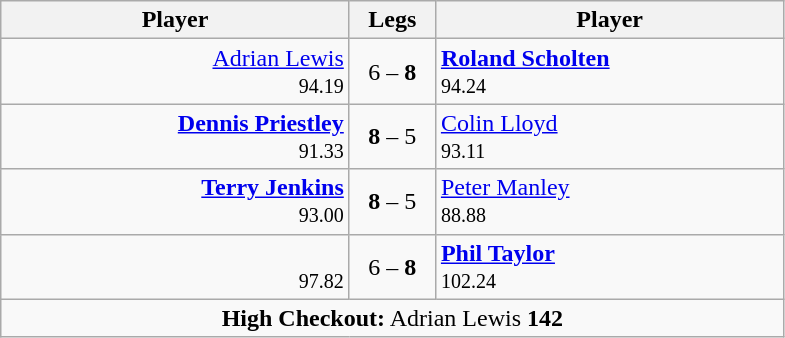<table class=wikitable style="text-align|center">
<tr>
<th width=225>Player</th>
<th width=50>Legs</th>
<th width=225>Player</th>
</tr>
<tr align=left>
<td align=right><a href='#'>Adrian Lewis</a>  <br> <small><span>94.19</span></small></td>
<td align=center>6 – <strong>8</strong></td>
<td> <strong><a href='#'>Roland Scholten</a></strong> <br> <small><span>94.24</span></small></td>
</tr>
<tr align=left>
<td align=right><strong><a href='#'>Dennis Priestley</a></strong>  <br> <small><span>91.33</span></small></td>
<td align=center><strong>8</strong> – 5</td>
<td> <a href='#'>Colin Lloyd</a> <br> <small><span>93.11</span></small></td>
</tr>
<tr align=left>
<td align=right><strong><a href='#'>Terry Jenkins</a></strong>  <br> <small><span>93.00</span></small></td>
<td align=center><strong>8</strong> – 5</td>
<td> <a href='#'>Peter Manley</a> <br> <small><span>88.88</span></small></td>
</tr>
<tr align=left>
<td align=right> <br> <small><span>97.82</span></small></td>
<td align=center>6 – <strong>8</strong></td>
<td> <strong><a href='#'>Phil Taylor</a></strong> <br> <small><span>102.24</span></small></td>
</tr>
<tr align=center>
<td colspan="3"><strong>High Checkout:</strong> Adrian Lewis <strong>142</strong></td>
</tr>
</table>
